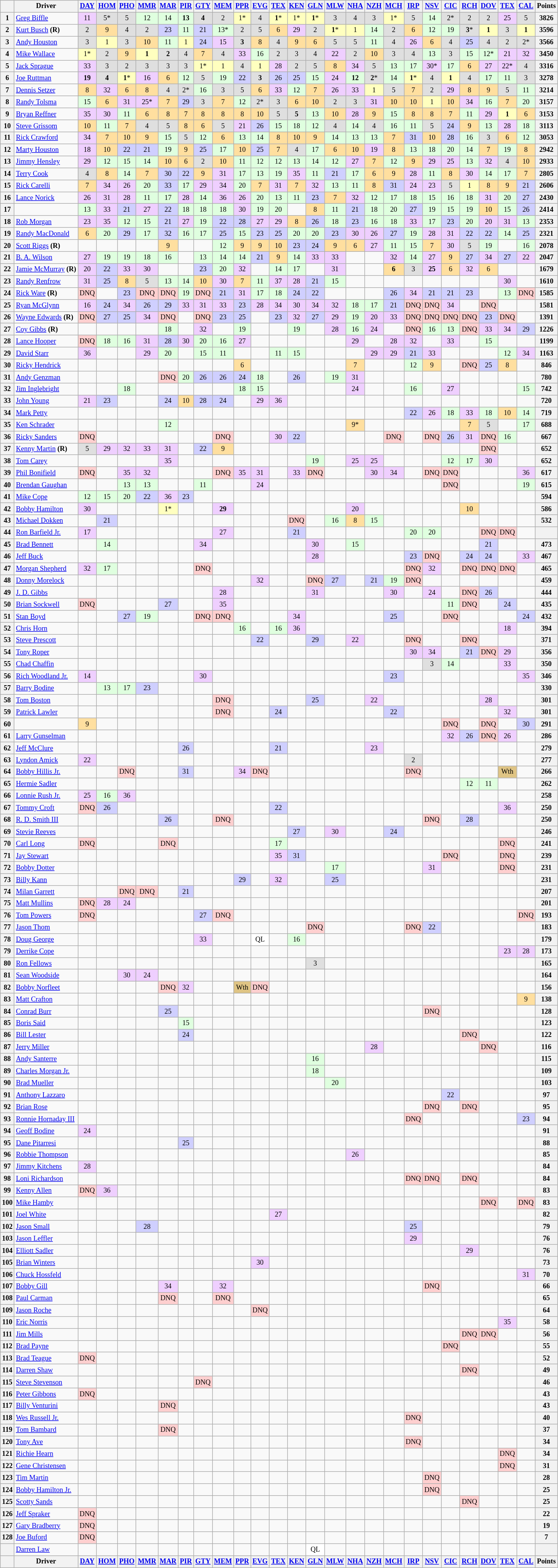<table class="wikitable" style="font-size:77%; text-align:center">
<tr valign="top">
<th valign="middle"></th>
<th valign="middle">Driver</th>
<th><a href='#'>DAY</a></th>
<th><a href='#'>HOM</a></th>
<th><a href='#'>PHO</a></th>
<th><a href='#'>MMR</a></th>
<th><a href='#'>MAR</a></th>
<th><a href='#'>PIR</a></th>
<th><a href='#'>GTY</a></th>
<th><a href='#'>MEM</a></th>
<th><a href='#'>PPR</a></th>
<th><a href='#'>EVG</a></th>
<th><a href='#'>TEX</a></th>
<th><a href='#'>KEN</a></th>
<th><a href='#'>GLN</a></th>
<th><a href='#'>MLW</a></th>
<th><a href='#'>NHA</a></th>
<th><a href='#'>NZH</a></th>
<th><a href='#'>MCH</a></th>
<th><a href='#'>IRP</a></th>
<th><a href='#'>NSV</a></th>
<th><a href='#'>CIC</a></th>
<th><a href='#'>RCH</a></th>
<th><a href='#'>DOV</a></th>
<th><a href='#'>TEX</a></th>
<th><a href='#'>CAL</a></th>
<th valign="middle">Points</th>
</tr>
<tr>
<th>1</th>
<td align="left"><a href='#'>Greg Biffle</a></td>
<td style="background:#EFCFFF;">11</td>
<td style="background:#DFDFDF;">5*</td>
<td style="background:#DFDFDF;">5</td>
<td style="background:#DFFFDF;">12</td>
<td style="background:#DFFFDF;">14</td>
<td style="background:#DFFFDF;"><strong>13</strong></td>
<td style="background:#DFDFDF;"><strong>4</strong></td>
<td style="background:#DFDFDF;">2</td>
<td style="background:#FFFFBF;">1*</td>
<td style="background:#DFDFDF;">4</td>
<td style="background:#FFFFBF;"><strong>1</strong>*</td>
<td style="background:#FFFFBF;">1*</td>
<td style="background:#FFFFBF;"><strong>1</strong>*</td>
<td style="background:#DFDFDF;">3</td>
<td style="background:#DFDFDF;">4</td>
<td style="background:#DFDFDF;">3</td>
<td style="background:#FFFFBF;">1*</td>
<td style="background:#DFDFDF;">5</td>
<td style="background:#DFFFDF;">14</td>
<td style="background:#DFDFDF;">2*</td>
<td style="background:#DFDFDF;">2</td>
<td style="background:#DFDFDF;">2</td>
<td style="background:#EFCFFF;">25</td>
<td style="background:#DFDFDF;">5</td>
<th>3826</th>
</tr>
<tr>
<th>2</th>
<td align="left"><a href='#'>Kurt Busch</a> <strong>(R)</strong></td>
<td style="background:#DFDFDF;">2</td>
<td style="background:#FFDF9F;">9</td>
<td style="background:#DFDFDF;">4</td>
<td style="background:#DFDFDF;">2</td>
<td style="background:#CFCFFF;">23</td>
<td style="background:#DFFFDF;">11</td>
<td style="background:#CFCFFF;">21</td>
<td style="background:#DFFFDF;">13*</td>
<td style="background:#DFDFDF;">2</td>
<td style="background:#DFDFDF;">5</td>
<td style="background:#FFDF9F;">6</td>
<td style="background:#EFCFFF;">29</td>
<td style="background:#DFDFDF;">2</td>
<td style="background:#FFFFBF;"><strong>1</strong>*</td>
<td style="background:#FFFFBF;">1</td>
<td style="background:#DFFFDF;">14</td>
<td style="background:#DFDFDF;">2</td>
<td style="background:#FFDF9F;">6</td>
<td style="background:#DFFFDF;">12</td>
<td style="background:#DFFFDF;">19</td>
<td style="background:#DFDFDF;"><strong>3</strong>*</td>
<td style="background:#FFFFBF;"><strong>1</strong></td>
<td style="background:#DFDFDF;">3</td>
<td style="background:#FFFFBF;"><strong>1</strong></td>
<th>3596</th>
</tr>
<tr>
<th>3</th>
<td align="left"><a href='#'>Andy Houston</a></td>
<td style="background:#DFDFDF;">3</td>
<td style="background:#FFFFBF;">1</td>
<td style="background:#DFDFDF;">3</td>
<td style="background:#FFDF9F;">10</td>
<td style="background:#DFFFDF;">11</td>
<td style="background:#FFFFBF;">1</td>
<td style="background:#CFCFFF;">24</td>
<td style="background:#EFCFFF;">15</td>
<td style="background:#DFDFDF;"><strong>3</strong></td>
<td style="background:#FFDF9F;">8</td>
<td style="background:#DFDFDF;">4</td>
<td style="background:#FFDF9F;">9</td>
<td style="background:#FFDF9F;">6</td>
<td style="background:#DFDFDF;">5</td>
<td style="background:#DFDFDF;">5</td>
<td style="background:#DFFFDF;">11</td>
<td style="background:#DFDFDF;">4</td>
<td style="background:#EFCFFF;">26</td>
<td style="background:#FFDF9F;">6</td>
<td style="background:#DFDFDF;">4</td>
<td style="background:#CFCFFF;">25</td>
<td style="background:#DFDFDF;">4</td>
<td style="background:#DFDFDF;">2</td>
<td style="background:#DFDFDF;">2*</td>
<th>3566</th>
</tr>
<tr>
<th>4</th>
<td align="left"><a href='#'>Mike Wallace</a></td>
<td style="background:#FFFFBF;">1*</td>
<td style="background:#DFDFDF;">2</td>
<td style="background:#FFDF9F;">9</td>
<td style="background:#FFFFBF;"><strong>1</strong></td>
<td style="background:#DFDFDF;"><strong>2</strong></td>
<td style="background:#DFDFDF;">4</td>
<td style="background:#FFDF9F;">7</td>
<td style="background:#DFDFDF;">4</td>
<td style="background:#EFCFFF;">33</td>
<td style="background:#DFFFDF;">16</td>
<td style="background:#DFDFDF;">2</td>
<td style="background:#DFDFDF;">3</td>
<td style="background:#DFDFDF;">4</td>
<td style="background:#EFCFFF;">22</td>
<td style="background:#DFDFDF;">2</td>
<td style="background:#FFDF9F;">10</td>
<td style="background:#DFDFDF;">3</td>
<td style="background:#DFDFDF;">4</td>
<td style="background:#DFFFDF;">13</td>
<td style="background:#DFDFDF;">3</td>
<td style="background:#DFFFDF;">15</td>
<td style="background:#DFFFDF;">12*</td>
<td style="background:#EFCFFF;">21</td>
<td style="background:#EFCFFF;">32</td>
<th>3450</th>
</tr>
<tr>
<th>5</th>
<td align="left"><a href='#'>Jack Sprague</a></td>
<td style="background:#EFCFFF;">33</td>
<td style="background:#DFDFDF;">3</td>
<td style="background:#DFDFDF;">2</td>
<td style="background:#DFDFDF;">3</td>
<td style="background:#DFDFDF;">3</td>
<td style="background:#DFDFDF;">3</td>
<td style="background:#FFFFBF;">1*</td>
<td style="background:#FFFFBF;">1</td>
<td style="background:#DFDFDF;">4</td>
<td style="background:#FFFFBF;">1</td>
<td style="background:#EFCFFF;">28</td>
<td style="background:#DFDFDF;">2</td>
<td style="background:#DFDFDF;">5</td>
<td style="background:#FFDF9F;">8</td>
<td style="background:#EFCFFF;">34</td>
<td style="background:#DFDFDF;">5</td>
<td style="background:#DFFFDF;">13</td>
<td style="background:#DFFFDF;">17</td>
<td style="background:#EFCFFF;">30*</td>
<td style="background:#DFFFDF;">17</td>
<td style="background:#FFDF9F;">6</td>
<td style="background:#EFCFFF;">27</td>
<td style="background:#EFCFFF;">22*</td>
<td style="background:#DFDFDF;">4</td>
<th>3316</th>
</tr>
<tr>
<th>6</th>
<td align="left"><a href='#'>Joe Ruttman</a></td>
<td style="background:#EFCFFF;"><strong>19</strong></td>
<td style="background:#DFDFDF;"><strong>4</strong></td>
<td style="background:#FFFFBF;"><strong>1</strong>*</td>
<td style="background:#EFCFFF;">16</td>
<td style="background:#FFDF9F;">6</td>
<td style="background:#DFFFDF;">12</td>
<td style="background:#DFDFDF;">5</td>
<td style="background:#DFFFDF;">19</td>
<td style="background:#CFCFFF;">22</td>
<td style="background:#DFDFDF;"><strong>3</strong></td>
<td style="background:#CFCFFF;">26</td>
<td style="background:#CFCFFF;">25</td>
<td style="background:#DFFFDF;">15</td>
<td style="background:#EFCFFF;">24</td>
<td style="background:#DFFFDF;"><strong>12</strong></td>
<td style="background:#DFDFDF;"><strong>2</strong>*</td>
<td style="background:#DFFFDF;">14</td>
<td style="background:#FFFFBF;"><strong>1</strong>*</td>
<td style="background:#DFDFDF;">4</td>
<td style="background:#FFFFBF;"><strong>1</strong></td>
<td style="background:#DFDFDF;">4</td>
<td style="background:#DFFFDF;">17</td>
<td style="background:#DFFFDF;">11</td>
<td style="background:#DFDFDF;">3</td>
<th>3278</th>
</tr>
<tr>
<th>7</th>
<td align="left"><a href='#'>Dennis Setzer</a></td>
<td style="background:#FFDF9F;">8</td>
<td style="background:#EFCFFF;">32</td>
<td style="background:#FFDF9F;">6</td>
<td style="background:#FFDF9F;">8</td>
<td style="background:#DFDFDF;">4</td>
<td style="background:#DFDFDF;">2*</td>
<td style="background:#DFFFDF;">16</td>
<td style="background:#DFDFDF;">3</td>
<td style="background:#DFDFDF;">5</td>
<td style="background:#FFDF9F;">6</td>
<td style="background:#EFCFFF;">33</td>
<td style="background:#DFFFDF;">12</td>
<td style="background:#FFDF9F;">7</td>
<td style="background:#EFCFFF;">26</td>
<td style="background:#EFCFFF;">33</td>
<td style="background:#FFFFBF;">1</td>
<td style="background:#DFDFDF;">5</td>
<td style="background:#FFDF9F;">7</td>
<td style="background:#DFDFDF;">2</td>
<td style="background:#EFCFFF;">29</td>
<td style="background:#FFDF9F;">8</td>
<td style="background:#FFDF9F;">9</td>
<td style="background:#DFDFDF;">5</td>
<td style="background:#DFFFDF;">11</td>
<th>3214</th>
</tr>
<tr>
<th>8</th>
<td align="left"><a href='#'>Randy Tolsma</a></td>
<td style="background:#DFFFDF;">15</td>
<td style="background:#FFDF9F;">6</td>
<td style="background:#EFCFFF;">31</td>
<td style="background:#EFCFFF;">25*</td>
<td style="background:#FFDF9F;">7</td>
<td style="background:#CFCFFF;">29</td>
<td style="background:#DFDFDF;">3</td>
<td style="background:#FFDF9F;">7</td>
<td style="background:#DFFFDF;">12</td>
<td style="background:#DFDFDF;">2*</td>
<td style="background:#DFDFDF;">3</td>
<td style="background:#FFDF9F;">6</td>
<td style="background:#FFDF9F;">10</td>
<td style="background:#DFDFDF;">2</td>
<td style="background:#DFDFDF;">3</td>
<td style="background:#EFCFFF;">31</td>
<td style="background:#FFDF9F;">10</td>
<td style="background:#FFDF9F;">10</td>
<td style="background:#FFFFBF;">1</td>
<td style="background:#FFDF9F;">10</td>
<td style="background:#EFCFFF;">34</td>
<td style="background:#DFFFDF;">16</td>
<td style="background:#FFDF9F;">7</td>
<td style="background:#DFFFDF;">20</td>
<th>3157</th>
</tr>
<tr>
<th>9</th>
<td align="left"><a href='#'>Bryan Reffner</a></td>
<td style="background:#EFCFFF;">35</td>
<td style="background:#EFCFFF;">30</td>
<td style="background:#DFFFDF;">11</td>
<td style="background:#FFDF9F;">6</td>
<td style="background:#FFDF9F;">8</td>
<td style="background:#FFDF9F;">7</td>
<td style="background:#FFDF9F;">8</td>
<td style="background:#FFDF9F;">8</td>
<td style="background:#FFDF9F;">8</td>
<td style="background:#FFDF9F;">10</td>
<td style="background:#DFDFDF;">5</td>
<td style="background:#DFDFDF;"><strong>5</strong></td>
<td style="background:#DFFFDF;">13</td>
<td style="background:#FFDF9F;">10</td>
<td style="background:#EFCFFF;">28</td>
<td style="background:#FFDF9F;">9</td>
<td style="background:#DFFFDF;">15</td>
<td style="background:#FFDF9F;">8</td>
<td style="background:#FFDF9F;">8</td>
<td style="background:#FFDF9F;">7</td>
<td style="background:#DFFFDF;">11</td>
<td style="background:#EFCFFF;">29</td>
<td style="background:#FFFFBF;"><strong>1</strong></td>
<td style="background:#FFDF9F;">6</td>
<th>3153</th>
</tr>
<tr>
<th>10</th>
<td align="left"><a href='#'>Steve Grissom</a></td>
<td style="background:#FFDF9F;">10</td>
<td style="background:#DFFFDF;">11</td>
<td style="background:#FFDF9F;">7</td>
<td style="background:#DFDFDF;">4</td>
<td style="background:#DFDFDF;">5</td>
<td style="background:#FFDF9F;">8</td>
<td style="background:#FFDF9F;">6</td>
<td style="background:#DFDFDF;">5</td>
<td style="background:#EFCFFF;">21</td>
<td style="background:#CFCFFF;">26</td>
<td style="background:#DFFFDF;">15</td>
<td style="background:#DFFFDF;">18</td>
<td style="background:#DFFFDF;">12</td>
<td style="background:#DFDFDF;">4</td>
<td style="background:#DFFFDF;">14</td>
<td style="background:#DFDFDF;">4</td>
<td style="background:#DFFFDF;">16</td>
<td style="background:#DFFFDF;">11</td>
<td style="background:#DFDFDF;">5</td>
<td style="background:#CFCFFF;">24</td>
<td style="background:#FFDF9F;">9</td>
<td style="background:#DFFFDF;">13</td>
<td style="background:#EFCFFF;">28</td>
<td style="background:#DFFFDF;">18</td>
<th>3113</th>
</tr>
<tr>
<th>11</th>
<td align="left"><a href='#'>Rick Crawford</a></td>
<td style="background:#EFCFFF;">34</td>
<td style="background:#FFDF9F;">7</td>
<td style="background:#FFDF9F;">10</td>
<td style="background:#FFDF9F;">9</td>
<td style="background:#DFFFDF;">15</td>
<td style="background:#DFDFDF;">5</td>
<td style="background:#DFFFDF;">12</td>
<td style="background:#FFDF9F;">6</td>
<td style="background:#DFFFDF;">13</td>
<td style="background:#DFFFDF;">14</td>
<td style="background:#FFDF9F;">8</td>
<td style="background:#FFDF9F;">10</td>
<td style="background:#FFDF9F;">9</td>
<td style="background:#DFFFDF;">14</td>
<td style="background:#DFFFDF;">13</td>
<td style="background:#DFFFDF;">13</td>
<td style="background:#FFDF9F;">7</td>
<td style="background:#CFCFFF;">31</td>
<td style="background:#FFDF9F;">10</td>
<td style="background:#CFCFFF;">28</td>
<td style="background:#DFFFDF;">16</td>
<td style="background:#DFDFDF;">3</td>
<td style="background:#FFDF9F;">6</td>
<td style="background:#DFFFDF;">12</td>
<th>3053</th>
</tr>
<tr>
<th>12</th>
<td align="left"><a href='#'>Marty Houston</a></td>
<td style="background:#EFCFFF;">18</td>
<td style="background:#FFDF9F;">10</td>
<td style="background:#CFCFFF;">22</td>
<td style="background:#CFCFFF;">21</td>
<td style="background:#DFFFDF;">19</td>
<td style="background:#FFDF9F;">9</td>
<td style="background:#CFCFFF;">25</td>
<td style="background:#DFFFDF;">17</td>
<td style="background:#FFDF9F;">10</td>
<td style="background:#CFCFFF;">25</td>
<td style="background:#FFDF9F;">7</td>
<td style="background:#DFDFDF;">4</td>
<td style="background:#DFFFDF;">17</td>
<td style="background:#FFDF9F;">6</td>
<td style="background:#FFDF9F;">10</td>
<td style="background:#EFCFFF;">19</td>
<td style="background:#FFDF9F;">8</td>
<td style="background:#DFFFDF;">13</td>
<td style="background:#DFFFDF;">18</td>
<td style="background:#DFFFDF;">20</td>
<td style="background:#DFFFDF;">14</td>
<td style="background:#FFDF9F;">7</td>
<td style="background:#DFFFDF;">19</td>
<td style="background:#FFDF9F;">8</td>
<th>2942</th>
</tr>
<tr>
<th>13</th>
<td align="left"><a href='#'>Jimmy Hensley</a></td>
<td style="background:#EFCFFF;">29</td>
<td style="background:#DFFFDF;">12</td>
<td style="background:#DFFFDF;">15</td>
<td style="background:#DFFFDF;">14</td>
<td style="background:#FFDF9F;">10</td>
<td style="background:#FFDF9F;">6</td>
<td style="background:#DFDFDF;">2</td>
<td style="background:#FFDF9F;">10</td>
<td style="background:#DFFFDF;">11</td>
<td style="background:#DFFFDF;">12</td>
<td style="background:#DFFFDF;">12</td>
<td style="background:#DFFFDF;">13</td>
<td style="background:#DFFFDF;">14</td>
<td style="background:#DFFFDF;">12</td>
<td style="background:#EFCFFF;">27</td>
<td style="background:#FFDF9F;">7</td>
<td style="background:#DFFFDF;">12</td>
<td style="background:#FFDF9F;">9</td>
<td style="background:#EFCFFF;">29</td>
<td style="background:#EFCFFF;">25</td>
<td style="background:#DFFFDF;">13</td>
<td style="background:#EFCFFF;">32</td>
<td style="background:#DFDFDF;">4</td>
<td style="background:#FFDF9F;">10</td>
<th>2933</th>
</tr>
<tr>
<th>14</th>
<td align="left"><a href='#'>Terry Cook</a></td>
<td style="background:#DFDFDF;">4</td>
<td style="background:#FFDF9F;">8</td>
<td style="background:#DFFFDF;">14</td>
<td style="background:#FFDF9F;">7</td>
<td style="background:#CFCFFF;">30</td>
<td style="background:#CFCFFF;">22</td>
<td style="background:#FFDF9F;">9</td>
<td style="background:#EFCFFF;">31</td>
<td style="background:#DFFFDF;">17</td>
<td style="background:#DFFFDF;">13</td>
<td style="background:#DFFFDF;">19</td>
<td style="background:#EFCFFF;">35</td>
<td style="background:#DFFFDF;">11</td>
<td style="background:#CFCFFF;">21</td>
<td style="background:#DFFFDF;">17</td>
<td style="background:#FFDF9F;">6</td>
<td style="background:#FFDF9F;">9</td>
<td style="background:#EFCFFF;">28</td>
<td style="background:#DFFFDF;">11</td>
<td style="background:#FFDF9F;">8</td>
<td style="background:#EFCFFF;">30</td>
<td style="background:#DFFFDF;">14</td>
<td style="background:#DFFFDF;">17</td>
<td style="background:#FFDF9F;">7</td>
<th>2805</th>
</tr>
<tr>
<th>15</th>
<td align="left"><a href='#'>Rick Carelli</a></td>
<td style="background:#FFDF9F;">7</td>
<td style="background:#EFCFFF;">34</td>
<td style="background:#EFCFFF;">26</td>
<td style="background:#DFFFDF;">20</td>
<td style="background:#CFCFFF;">33</td>
<td style="background:#DFFFDF;">17</td>
<td style="background:#EFCFFF;">29</td>
<td style="background:#EFCFFF;">34</td>
<td style="background:#DFFFDF;">20</td>
<td style="background:#FFDF9F;">7</td>
<td style="background:#EFCFFF;">31</td>
<td style="background:#FFDF9F;">7</td>
<td style="background:#EFCFFF;">32</td>
<td style="background:#DFFFDF;">13</td>
<td style="background:#DFFFDF;">11</td>
<td style="background:#FFDF9F;">8</td>
<td style="background:#CFCFFF;">31</td>
<td style="background:#EFCFFF;">24</td>
<td style="background:#EFCFFF;">23</td>
<td style="background:#DFDFDF;">5</td>
<td style="background:#FFFFBF;">1</td>
<td style="background:#FFDF9F;">8</td>
<td style="background:#FFDF9F;">9</td>
<td style="background:#CFCFFF;">21</td>
<th>2606</th>
</tr>
<tr>
<th>16</th>
<td align="left"><a href='#'>Lance Norick</a></td>
<td style="background:#EFCFFF;">26</td>
<td style="background:#EFCFFF;">31</td>
<td style="background:#EFCFFF;">28</td>
<td style="background:#DFFFDF;">11</td>
<td style="background:#DFFFDF;">17</td>
<td style="background:#EFCFFF;">28</td>
<td style="background:#DFFFDF;">14</td>
<td style="background:#EFCFFF;">36</td>
<td style="background:#EFCFFF;">26</td>
<td style="background:#DFFFDF;">20</td>
<td style="background:#DFFFDF;">13</td>
<td style="background:#DFFFDF;">11</td>
<td style="background:#CFCFFF;">23</td>
<td style="background:#FFDF9F;">7</td>
<td style="background:#EFCFFF;">32</td>
<td style="background:#DFFFDF;">12</td>
<td style="background:#DFFFDF;">17</td>
<td style="background:#DFFFDF;">18</td>
<td style="background:#DFFFDF;">15</td>
<td style="background:#DFFFDF;">16</td>
<td style="background:#DFFFDF;">18</td>
<td style="background:#EFCFFF;">31</td>
<td style="background:#DFFFDF;">20</td>
<td style="background:#CFCFFF;">27</td>
<th>2430</th>
</tr>
<tr>
<th>17</th>
<td align="left"></td>
<td style="background:#DFFFDF;">13</td>
<td style="background:#EFCFFF;">33</td>
<td style="background:#CFCFFF;">21</td>
<td style="background:#EFCFFF;">27</td>
<td style="background:#CFCFFF;">22</td>
<td style="background:#DFFFDF;">18</td>
<td style="background:#DFFFDF;">18</td>
<td style="background:#DFFFDF;">18</td>
<td style="background:#EFCFFF;">30</td>
<td style="background:#DFFFDF;">19</td>
<td style="background:#DFFFDF;">20</td>
<td></td>
<td style="background:#FFDF9F;">8</td>
<td style="background:#DFFFDF;">11</td>
<td style="background:#CFCFFF;">21</td>
<td style="background:#DFFFDF;">18</td>
<td style="background:#DFFFDF;">20</td>
<td style="background:#CFCFFF;">27</td>
<td style="background:#DFFFDF;">19</td>
<td style="background:#DFFFDF;">15</td>
<td style="background:#DFFFDF;">19</td>
<td style="background:#FFDF9F;">10</td>
<td style="background:#DFFFDF;">15</td>
<td style="background:#CFCFFF;">26</td>
<th>2414</th>
</tr>
<tr>
<th>18</th>
<td align="left"><a href='#'>Rob Morgan</a></td>
<td style="background:#EFCFFF;">23</td>
<td style="background:#EFCFFF;">35</td>
<td style="background:#DFFFDF;">12</td>
<td style="background:#DFFFDF;">15</td>
<td style="background:#CFCFFF;">21</td>
<td style="background:#EFCFFF;">27</td>
<td style="background:#DFFFDF;">19</td>
<td style="background:#CFCFFF;">22</td>
<td style="background:#CFCFFF;">28</td>
<td style="background:#EFCFFF;">27</td>
<td style="background:#EFCFFF;">29</td>
<td style="background:#FFDF9F;">8</td>
<td style="background:#CFCFFF;">26</td>
<td style="background:#DFFFDF;">18</td>
<td style="background:#CFCFFF;">23</td>
<td style="background:#DFFFDF;">16</td>
<td style="background:#DFFFDF;">18</td>
<td style="background:#EFCFFF;">33</td>
<td style="background:#DFFFDF;">17</td>
<td style="background:#CFCFFF;">23</td>
<td style="background:#DFFFDF;">20</td>
<td style="background:#EFCFFF;">20</td>
<td style="background:#EFCFFF;">31</td>
<td style="background:#DFFFDF;">13</td>
<th>2353</th>
</tr>
<tr>
<th>19</th>
<td align="left"><a href='#'>Randy MacDonald</a></td>
<td style="background:#FFDF9F;">6</td>
<td style="background:#DFFFDF;">20</td>
<td style="background:#CFCFFF;">29</td>
<td style="background:#DFFFDF;">17</td>
<td style="background:#CFCFFF;">32</td>
<td style="background:#DFFFDF;">16</td>
<td style="background:#DFFFDF;">17</td>
<td style="background:#CFCFFF;">25</td>
<td style="background:#DFFFDF;">15</td>
<td style="background:#CFCFFF;">23</td>
<td style="background:#CFCFFF;">25</td>
<td style="background:#DFFFDF;">20</td>
<td style="background:#DFFFDF;">20</td>
<td style="background:#CFCFFF;">23</td>
<td style="background:#EFCFFF;">30</td>
<td style="background:#EFCFFF;">26</td>
<td style="background:#CFCFFF;">27</td>
<td style="background:#DFFFDF;">19</td>
<td style="background:#EFCFFF;">28</td>
<td style="background:#EFCFFF;">31</td>
<td style="background:#CFCFFF;">22</td>
<td style="background:#CFCFFF;">22</td>
<td style="background:#DFFFDF;">14</td>
<td style="background:#CFCFFF;">25</td>
<th>2321</th>
</tr>
<tr>
<th>20</th>
<td align="left"><a href='#'>Scott Riggs</a> <strong>(R)</strong></td>
<td></td>
<td></td>
<td></td>
<td></td>
<td style="background:#FFDF9F;">9</td>
<td></td>
<td></td>
<td style="background:#DFFFDF;">12</td>
<td style="background:#FFDF9F;">9</td>
<td style="background:#FFDF9F;">9</td>
<td style="background:#FFDF9F;">10</td>
<td style="background:#CFCFFF;">23</td>
<td style="background:#CFCFFF;">24</td>
<td style="background:#FFDF9F;">9</td>
<td style="background:#FFDF9F;">6</td>
<td style="background:#EFCFFF;">27</td>
<td style="background:#DFFFDF;">11</td>
<td style="background:#DFFFDF;">15</td>
<td style="background:#FFDF9F;">7</td>
<td style="background:#EFCFFF;">30</td>
<td style="background:#DFDFDF;">5</td>
<td style="background:#DFFFDF;">19</td>
<td></td>
<td style="background:#DFFFDF;">16</td>
<th>2078</th>
</tr>
<tr>
<th>21</th>
<td align="left"><a href='#'>B. A. Wilson</a></td>
<td style="background:#EFCFFF;">27</td>
<td style="background:#DFFFDF;">19</td>
<td style="background:#DFFFDF;">19</td>
<td style="background:#DFFFDF;">18</td>
<td style="background:#DFFFDF;">16</td>
<td></td>
<td style="background:#DFFFDF;">13</td>
<td style="background:#DFFFDF;">14</td>
<td style="background:#DFFFDF;">14</td>
<td style="background:#CFCFFF;">21</td>
<td style="background:#FFDF9F;">9</td>
<td style="background:#DFFFDF;">14</td>
<td style="background:#EFCFFF;">33</td>
<td style="background:#EFCFFF;">33</td>
<td></td>
<td></td>
<td style="background:#EFCFFF;">32</td>
<td style="background:#DFFFDF;">14</td>
<td style="background:#EFCFFF;">27</td>
<td style="background:#FFDF9F;">9</td>
<td style="background:#CFCFFF;">27</td>
<td style="background:#EFCFFF;">34</td>
<td style="background:#CFCFFF;">27</td>
<td style="background:#EFCFFF;">22</td>
<th>2047</th>
</tr>
<tr>
<th>22</th>
<td align="left"><a href='#'>Jamie McMurray</a> <strong>(R)</strong></td>
<td style="background:#EFCFFF;">20</td>
<td style="background:#CFCFFF;">22</td>
<td style="background:#EFCFFF;">33</td>
<td style="background:#EFCFFF;">30</td>
<td></td>
<td></td>
<td style="background:#CFCFFF;">23</td>
<td style="background:#DFFFDF;">20</td>
<td style="background:#EFCFFF;">32</td>
<td></td>
<td style="background:#DFFFDF;">14</td>
<td style="background:#DFFFDF;">17</td>
<td></td>
<td style="background:#EFCFFF;">31</td>
<td></td>
<td></td>
<td style="background:#FFDF9F;"><strong>6</strong></td>
<td style="background:#DFDFDF;">3</td>
<td style="background:#EFCFFF;"><strong>25</strong></td>
<td style="background:#FFDF9F;">6</td>
<td style="background:#EFCFFF;">32</td>
<td style="background:#FFDF9F;">6</td>
<td></td>
<td></td>
<th>1679</th>
</tr>
<tr>
<th>23</th>
<td align="left"><a href='#'>Randy Renfrow</a></td>
<td style="background:#EFCFFF;">31</td>
<td style="background:#CFCFFF;">25</td>
<td style="background:#FFDF9F;">8</td>
<td style="background:#DFDFDF;">5</td>
<td style="background:#DFFFDF;">13</td>
<td style="background:#DFFFDF;">14</td>
<td style="background:#FFDF9F;">10</td>
<td style="background:#EFCFFF;">30</td>
<td style="background:#FFDF9F;">7</td>
<td style="background:#DFFFDF;">11</td>
<td style="background:#EFCFFF;">37</td>
<td style="background:#EFCFFF;">28</td>
<td style="background:#CFCFFF;">21</td>
<td style="background:#DFFFDF;">15</td>
<td></td>
<td></td>
<td></td>
<td></td>
<td></td>
<td></td>
<td></td>
<td></td>
<td style="background:#EFCFFF;">30</td>
<td></td>
<th>1610</th>
</tr>
<tr>
<th>24</th>
<td align="left"><a href='#'>Rick Ware</a> <strong>(R)</strong></td>
<td style="background:#FFCFCF;">DNQ</td>
<td></td>
<td style="background:#CFCFFF;">23</td>
<td style="background:#FFCFCF;">DNQ</td>
<td style="background:#FFCFCF;">DNQ</td>
<td style="background:#DFFFDF;">19</td>
<td style="background:#FFCFCF;">DNQ</td>
<td style="background:#CFCFFF;">21</td>
<td style="background:#EFCFFF;">31</td>
<td style="background:#DFFFDF;">17</td>
<td style="background:#DFFFDF;">18</td>
<td style="background:#CFCFFF;">24</td>
<td style="background:#CFCFFF;">22</td>
<td></td>
<td></td>
<td></td>
<td style="background:#CFCFFF;">26</td>
<td style="background:#EFCFFF;">34</td>
<td style="background:#CFCFFF;">21</td>
<td style="background:#CFCFFF;">21</td>
<td style="background:#CFCFFF;">23</td>
<td></td>
<td style="background:#DFFFDF;">13</td>
<td style="background:#FFCFCF;">DNQ</td>
<th>1585</th>
</tr>
<tr>
<th>25</th>
<td align="left"><a href='#'>Ryan McGlynn</a></td>
<td style="background:#EFCFFF;">16</td>
<td style="background:#CFCFFF;">24</td>
<td style="background:#EFCFFF;">34</td>
<td style="background:#CFCFFF;">26</td>
<td style="background:#CFCFFF;">29</td>
<td style="background:#EFCFFF;">33</td>
<td style="background:#EFCFFF;">31</td>
<td style="background:#EFCFFF;">33</td>
<td style="background:#CFCFFF;">23</td>
<td style="background:#EFCFFF;">28</td>
<td style="background:#EFCFFF;">34</td>
<td style="background:#EFCFFF;">30</td>
<td style="background:#EFCFFF;">34</td>
<td style="background:#EFCFFF;">32</td>
<td style="background:#DFFFDF;">18</td>
<td style="background:#DFFFDF;">17</td>
<td style="background:#CFCFFF;">21</td>
<td style="background:#FFCFCF;">DNQ</td>
<td style="background:#FFCFCF;">DNQ</td>
<td style="background:#EFCFFF;">34</td>
<td></td>
<td style="background:#FFCFCF;">DNQ</td>
<td></td>
<td></td>
<th>1581</th>
</tr>
<tr>
<th>26</th>
<td align="left"><a href='#'>Wayne Edwards</a> <strong>(R)</strong></td>
<td style="background:#FFCFCF;">DNQ</td>
<td style="background:#CFCFFF;">27</td>
<td style="background:#CFCFFF;">25</td>
<td style="background:#EFCFFF;">34</td>
<td style="background:#FFCFCF;">DNQ</td>
<td></td>
<td style="background:#FFCFCF;">DNQ</td>
<td style="background:#CFCFFF;">23</td>
<td style="background:#CFCFFF;">25</td>
<td></td>
<td style="background:#CFCFFF;">23</td>
<td style="background:#EFCFFF;">32</td>
<td style="background:#CFCFFF;">27</td>
<td style="background:#EFCFFF;">29</td>
<td style="background:#DFFFDF;">19</td>
<td style="background:#EFCFFF;">20</td>
<td style="background:#EFCFFF;">33</td>
<td style="background:#FFCFCF;">DNQ</td>
<td style="background:#FFCFCF;">DNQ</td>
<td style="background:#FFCFCF;">DNQ</td>
<td style="background:#FFCFCF;">DNQ</td>
<td style="background:#CFCFFF;">23</td>
<td style="background:#FFCFCF;">DNQ</td>
<td></td>
<th>1391</th>
</tr>
<tr>
<th>27</th>
<td align="left"><a href='#'>Coy Gibbs</a> <strong>(R)</strong></td>
<td></td>
<td></td>
<td></td>
<td></td>
<td style="background:#DFFFDF;">18</td>
<td></td>
<td style="background:#EFCFFF;">32</td>
<td></td>
<td style="background:#DFFFDF;">19</td>
<td></td>
<td></td>
<td style="background:#DFFFDF;">19</td>
<td></td>
<td style="background:#EFCFFF;">28</td>
<td style="background:#DFFFDF;">16</td>
<td style="background:#EFCFFF;">24</td>
<td></td>
<td style="background:#FFCFCF;">DNQ</td>
<td style="background:#DFFFDF;">16</td>
<td style="background:#DFFFDF;">13</td>
<td style="background:#FFCFCF;">DNQ</td>
<td style="background:#EFCFFF;">33</td>
<td style="background:#EFCFFF;">34</td>
<td style="background:#CFCFFF;">29</td>
<th>1226</th>
</tr>
<tr>
<th>28</th>
<td align="left"><a href='#'>Lance Hooper</a></td>
<td style="background:#FFCFCF;">DNQ</td>
<td style="background:#DFFFDF;">18</td>
<td style="background:#DFFFDF;">16</td>
<td style="background:#EFCFFF;">31</td>
<td style="background:#CFCFFF;">28</td>
<td style="background:#EFCFFF;">30</td>
<td style="background:#DFFFDF;">20</td>
<td style="background:#DFFFDF;">16</td>
<td style="background:#EFCFFF;">27</td>
<td></td>
<td></td>
<td></td>
<td></td>
<td></td>
<td style="background:#EFCFFF;">29</td>
<td></td>
<td style="background:#EFCFFF;">28</td>
<td style="background:#EFCFFF;">32</td>
<td></td>
<td style="background:#EFCFFF;">33</td>
<td></td>
<td style="background:#DFFFDF;">15</td>
<td></td>
<td></td>
<th>1199</th>
</tr>
<tr>
<th>29</th>
<td align="left"><a href='#'>David Starr</a></td>
<td style="background:#EFCFFF;">36</td>
<td></td>
<td></td>
<td style="background:#EFCFFF;">29</td>
<td style="background:#DFFFDF;">20</td>
<td></td>
<td style="background:#DFFFDF;">15</td>
<td style="background:#DFFFDF;">11</td>
<td></td>
<td></td>
<td style="background:#DFFFDF;">11</td>
<td style="background:#DFFFDF;">15</td>
<td></td>
<td></td>
<td></td>
<td style="background:#EFCFFF;">29</td>
<td style="background:#EFCFFF;">29</td>
<td style="background:#CFCFFF;">21</td>
<td style="background:#EFCFFF;">33</td>
<td></td>
<td></td>
<td></td>
<td style="background:#DFFFDF;">12</td>
<td style="background:#EFCFFF;">34</td>
<th>1163</th>
</tr>
<tr>
<th>30</th>
<td align="left"><a href='#'>Ricky Hendrick</a></td>
<td></td>
<td></td>
<td></td>
<td></td>
<td></td>
<td></td>
<td></td>
<td></td>
<td style="background:#FFDF9F;">6</td>
<td></td>
<td></td>
<td></td>
<td></td>
<td></td>
<td style="background:#FFDF9F;">7</td>
<td></td>
<td></td>
<td style="background:#DFFFDF;">12</td>
<td style="background:#FFDF9F;">9</td>
<td></td>
<td style="background:#FFCFCF;">DNQ</td>
<td style="background:#CFCFFF;">25</td>
<td style="background:#FFDF9F;">8</td>
<td></td>
<th>846</th>
</tr>
<tr>
<th>31</th>
<td align="left"><a href='#'>Andy Genzman</a></td>
<td></td>
<td></td>
<td></td>
<td></td>
<td style="background:#FFCFCF;">DNQ</td>
<td style="background:#DFFFDF;">20</td>
<td style="background:#CFCFFF;">26</td>
<td style="background:#CFCFFF;">26</td>
<td style="background:#CFCFFF;">24</td>
<td style="background:#DFFFDF;">18</td>
<td></td>
<td style="background:#CFCFFF;">26</td>
<td></td>
<td style="background:#DFFFDF;">19</td>
<td style="background:#EFCFFF;">31</td>
<td></td>
<td></td>
<td></td>
<td></td>
<td></td>
<td></td>
<td></td>
<td></td>
<td></td>
<th>780</th>
</tr>
<tr>
<th>32</th>
<td align="left"><a href='#'>Jim Inglebright</a></td>
<td></td>
<td></td>
<td style="background:#DFFFDF;">18</td>
<td></td>
<td></td>
<td></td>
<td></td>
<td></td>
<td style="background:#DFFFDF;">18</td>
<td style="background:#DFFFDF;">15</td>
<td></td>
<td></td>
<td></td>
<td></td>
<td style="background:#EFCFFF;">24</td>
<td></td>
<td></td>
<td style="background:#DFFFDF;">16</td>
<td></td>
<td style="background:#EFCFFF;">27</td>
<td></td>
<td></td>
<td></td>
<td style="background:#DFFFDF;">15</td>
<th>742</th>
</tr>
<tr>
<th>33</th>
<td align="left"><a href='#'>John Young</a></td>
<td style="background:#EFCFFF;">21</td>
<td style="background:#CFCFFF;">23</td>
<td></td>
<td></td>
<td style="background:#CFCFFF;">24</td>
<td style="background:#FFDF9F;">10</td>
<td style="background:#CFCFFF;">28</td>
<td style="background:#CFCFFF;">24</td>
<td></td>
<td style="background:#EFCFFF;">29</td>
<td style="background:#EFCFFF;">36</td>
<td></td>
<td></td>
<td></td>
<td></td>
<td></td>
<td></td>
<td></td>
<td></td>
<td></td>
<td></td>
<td></td>
<td></td>
<td></td>
<th>720</th>
</tr>
<tr>
<th>34</th>
<td align="left"><a href='#'>Mark Petty</a></td>
<td></td>
<td></td>
<td></td>
<td></td>
<td></td>
<td></td>
<td></td>
<td></td>
<td></td>
<td></td>
<td></td>
<td></td>
<td></td>
<td></td>
<td></td>
<td></td>
<td></td>
<td style="background:#CFCFFF;">22</td>
<td style="background:#EFCFFF;">26</td>
<td style="background:#DFFFDF;">18</td>
<td style="background:#EFCFFF;">33</td>
<td style="background:#DFFFDF;">18</td>
<td style="background:#FFDF9F;">10</td>
<td style="background:#DFFFDF;">14</td>
<th>719</th>
</tr>
<tr>
<th>35</th>
<td align="left"><a href='#'>Ken Schrader</a></td>
<td></td>
<td></td>
<td></td>
<td></td>
<td style="background:#DFFFDF;">12</td>
<td></td>
<td></td>
<td></td>
<td></td>
<td></td>
<td></td>
<td></td>
<td></td>
<td></td>
<td style="background:#FFDF9F;">9*</td>
<td></td>
<td></td>
<td></td>
<td></td>
<td></td>
<td style="background:#FFDF9F;">7</td>
<td style="background:#DFDFDF;">5</td>
<td></td>
<td style="background:#DFFFDF;">17</td>
<th>688</th>
</tr>
<tr>
<th>36</th>
<td align="left"><a href='#'>Ricky Sanders</a></td>
<td style="background:#FFCFCF;">DNQ</td>
<td></td>
<td></td>
<td></td>
<td></td>
<td></td>
<td></td>
<td style="background:#FFCFCF;">DNQ</td>
<td></td>
<td></td>
<td style="background:#EFCFFF;">30</td>
<td style="background:#CFCFFF;">22</td>
<td></td>
<td></td>
<td></td>
<td></td>
<td style="background:#FFCFCF;">DNQ</td>
<td></td>
<td style="background:#FFCFCF;">DNQ</td>
<td style="background:#CFCFFF;">26</td>
<td style="background:#EFCFFF;">31</td>
<td style="background:#FFCFCF;">DNQ</td>
<td style="background:#DFFFDF;">16</td>
<td></td>
<th>667</th>
</tr>
<tr>
<th>37</th>
<td align="left"><a href='#'>Kenny Martin</a> <strong>(R)</strong></td>
<td style="background:#DFDFDF;">5</td>
<td style="background:#EFCFFF;">29</td>
<td style="background:#EFCFFF;">32</td>
<td style="background:#EFCFFF;">33</td>
<td style="background:#EFCFFF;">31</td>
<td></td>
<td style="background:#CFCFFF;">22</td>
<td style="background:#FFDF9F;">9</td>
<td></td>
<td></td>
<td></td>
<td></td>
<td></td>
<td></td>
<td></td>
<td></td>
<td></td>
<td></td>
<td></td>
<td></td>
<td></td>
<td style="background:#FFCFCF;">DNQ</td>
<td></td>
<td></td>
<th>652</th>
</tr>
<tr>
<th>38</th>
<td align="left"><a href='#'>Tom Carey</a></td>
<td></td>
<td></td>
<td></td>
<td></td>
<td style="background:#EFCFFF;">35</td>
<td></td>
<td></td>
<td></td>
<td></td>
<td></td>
<td></td>
<td></td>
<td style="background:#DFFFDF;">19</td>
<td></td>
<td style="background:#EFCFFF;">25</td>
<td style="background:#EFCFFF;">25</td>
<td></td>
<td></td>
<td></td>
<td style="background:#DFFFDF;">12</td>
<td style="background:#DFFFDF;">17</td>
<td style="background:#EFCFFF;">30</td>
<td></td>
<td></td>
<th>652</th>
</tr>
<tr>
<th>39</th>
<td align="left"><a href='#'>Phil Bonifield</a></td>
<td style="background:#FFCFCF;">DNQ</td>
<td></td>
<td style="background:#EFCFFF;">35</td>
<td style="background:#EFCFFF;">32</td>
<td></td>
<td></td>
<td></td>
<td style="background:#FFCFCF;">DNQ</td>
<td style="background:#EFCFFF;">35</td>
<td style="background:#EFCFFF;">31</td>
<td></td>
<td style="background:#EFCFFF;">33</td>
<td style="background:#FFCFCF;">DNQ</td>
<td></td>
<td></td>
<td style="background:#EFCFFF;">30</td>
<td style="background:#EFCFFF;">34</td>
<td></td>
<td style="background:#FFCFCF;">DNQ</td>
<td style="background:#FFCFCF;">DNQ</td>
<td></td>
<td></td>
<td></td>
<td style="background:#EFCFFF;">36</td>
<th>617</th>
</tr>
<tr>
<th>40</th>
<td align="left"><a href='#'>Brendan Gaughan</a></td>
<td></td>
<td></td>
<td style="background:#DFFFDF;">13</td>
<td style="background:#DFFFDF;">13</td>
<td></td>
<td></td>
<td style="background:#DFFFDF;">11</td>
<td></td>
<td></td>
<td style="background:#EFCFFF;">24</td>
<td></td>
<td></td>
<td></td>
<td></td>
<td></td>
<td></td>
<td></td>
<td></td>
<td></td>
<td style="background:#FFCFCF;">DNQ</td>
<td></td>
<td></td>
<td></td>
<td style="background:#DFFFDF;">19</td>
<th>615</th>
</tr>
<tr>
<th>41</th>
<td align="left"><a href='#'>Mike Cope</a></td>
<td style="background:#DFFFDF;">12</td>
<td style="background:#DFFFDF;">15</td>
<td style="background:#DFFFDF;">20</td>
<td style="background:#CFCFFF;">22</td>
<td style="background:#EFCFFF;">36</td>
<td style="background:#CFCFFF;">23</td>
<td></td>
<td></td>
<td></td>
<td></td>
<td></td>
<td></td>
<td></td>
<td></td>
<td></td>
<td></td>
<td></td>
<td></td>
<td></td>
<td></td>
<td></td>
<td></td>
<td></td>
<td></td>
<th>594</th>
</tr>
<tr>
<th>42</th>
<td align="left"><a href='#'>Bobby Hamilton</a></td>
<td style="background:#EFCFFF;">30</td>
<td></td>
<td></td>
<td></td>
<td style="background:#FFFFBF;">1*</td>
<td></td>
<td></td>
<td style="background:#EFCFFF;"><strong>29</strong></td>
<td></td>
<td></td>
<td></td>
<td></td>
<td></td>
<td></td>
<td style="background:#EFCFFF;">20</td>
<td></td>
<td></td>
<td></td>
<td></td>
<td></td>
<td style="background:#FFDF9F;">10</td>
<td></td>
<td></td>
<td></td>
<th>586</th>
</tr>
<tr>
<th>43</th>
<td align="left"><a href='#'>Michael Dokken</a></td>
<td></td>
<td style="background:#CFCFFF;">21</td>
<td></td>
<td></td>
<td></td>
<td></td>
<td></td>
<td></td>
<td></td>
<td></td>
<td></td>
<td style="background:#FFCFCF;">DNQ</td>
<td></td>
<td style="background:#DFFFDF;">16</td>
<td style="background:#FFDF9F;">8</td>
<td style="background:#DFFFDF;">15</td>
<td></td>
<td></td>
<td></td>
<td></td>
<td></td>
<td></td>
<td></td>
<td></td>
<th>532</th>
</tr>
<tr>
<th>44</th>
<td align="left"><a href='#'>Ron Barfield Jr.</a></td>
<td style="background:#EFCFFF;">17</td>
<td></td>
<td></td>
<td></td>
<td></td>
<td></td>
<td></td>
<td style="background:#EFCFFF;">27</td>
<td></td>
<td></td>
<td></td>
<td style="background:#CFCFFF;">21</td>
<td></td>
<td></td>
<td></td>
<td></td>
<td></td>
<td style="background:#DFFFDF;">20</td>
<td style="background:#DFFFDF;">20</td>
<td></td>
<td></td>
<td style="background:#FFCFCF;">DNQ</td>
<td style="background:#FFCFCF;">DNQ</td>
<td></td>
<th></th>
</tr>
<tr>
<th>45</th>
<td align="left"><a href='#'>Brad Bennett</a></td>
<td></td>
<td style="background:#DFFFDF;">14</td>
<td></td>
<td></td>
<td></td>
<td></td>
<td style="background:#EFCFFF;">34</td>
<td></td>
<td></td>
<td></td>
<td></td>
<td></td>
<td style="background:#EFCFFF;">30</td>
<td></td>
<td style="background:#DFFFDF;">15</td>
<td></td>
<td></td>
<td></td>
<td></td>
<td></td>
<td></td>
<td style="background:#CFCFFF;">21</td>
<td></td>
<td></td>
<th>473</th>
</tr>
<tr>
<th>46</th>
<td align="left"><a href='#'>Jeff Buck</a></td>
<td></td>
<td></td>
<td></td>
<td></td>
<td></td>
<td></td>
<td></td>
<td></td>
<td></td>
<td></td>
<td></td>
<td></td>
<td style="background:#EFCFFF;">28</td>
<td></td>
<td></td>
<td></td>
<td></td>
<td style="background:#CFCFFF;">23</td>
<td style="background:#FFCFCF;">DNQ</td>
<td></td>
<td style="background:#CFCFFF;">24</td>
<td style="background:#CFCFFF;">24</td>
<td></td>
<td style="background:#EFCFFF;">33</td>
<th>467</th>
</tr>
<tr>
<th>47</th>
<td align="left"><a href='#'>Morgan Shepherd</a></td>
<td style="background:#EFCFFF;">32</td>
<td style="background:#DFFFDF;">17</td>
<td></td>
<td></td>
<td></td>
<td></td>
<td style="background:#FFCFCF;">DNQ</td>
<td></td>
<td></td>
<td></td>
<td></td>
<td></td>
<td></td>
<td></td>
<td></td>
<td></td>
<td></td>
<td style="background:#FFCFCF;">DNQ</td>
<td style="background:#EFCFFF;">32</td>
<td></td>
<td style="background:#FFCFCF;">DNQ</td>
<td style="background:#FFCFCF;">DNQ</td>
<td style="background:#FFCFCF;">DNQ</td>
<td></td>
<th>465</th>
</tr>
<tr>
<th>48</th>
<td align="left"><a href='#'>Donny Morelock</a></td>
<td></td>
<td></td>
<td></td>
<td></td>
<td></td>
<td></td>
<td></td>
<td></td>
<td></td>
<td style="background:#EFCFFF;">32</td>
<td></td>
<td></td>
<td style="background:#FFCFCF;">DNQ</td>
<td style="background:#CFCFFF;">27</td>
<td></td>
<td style="background:#CFCFFF;">21</td>
<td style="background:#DFFFDF;">19</td>
<td style="background:#FFCFCF;">DNQ</td>
<td></td>
<td></td>
<td></td>
<td></td>
<td></td>
<td></td>
<th>459</th>
</tr>
<tr>
<th>49</th>
<td align="left"><a href='#'>J. D. Gibbs</a></td>
<td></td>
<td></td>
<td></td>
<td></td>
<td></td>
<td></td>
<td></td>
<td style="background:#EFCFFF;">28</td>
<td></td>
<td></td>
<td></td>
<td></td>
<td style="background:#EFCFFF;">31</td>
<td></td>
<td></td>
<td></td>
<td style="background:#EFCFFF;">30</td>
<td></td>
<td style="background:#EFCFFF;">24</td>
<td></td>
<td style="background:#FFCFCF;">DNQ</td>
<td style="background:#CFCFFF;">26</td>
<td></td>
<td></td>
<th>444</th>
</tr>
<tr>
<th>50</th>
<td align="left"><a href='#'>Brian Sockwell</a></td>
<td style="background:#FFCFCF;">DNQ</td>
<td></td>
<td></td>
<td></td>
<td style="background:#CFCFFF;">27</td>
<td></td>
<td></td>
<td style="background:#EFCFFF;">35</td>
<td></td>
<td></td>
<td></td>
<td></td>
<td></td>
<td></td>
<td></td>
<td></td>
<td></td>
<td></td>
<td></td>
<td style="background:#DFFFDF;">11</td>
<td style="background:#FFCFCF;">DNQ</td>
<td></td>
<td style="background:#CFCFFF;">24</td>
<td></td>
<th>435</th>
</tr>
<tr>
<th>51</th>
<td align="left"><a href='#'>Stan Boyd</a></td>
<td></td>
<td></td>
<td style="background:#CFCFFF;">27</td>
<td style="background:#DFFFDF;">19</td>
<td></td>
<td></td>
<td style="background:#FFCFCF;">DNQ</td>
<td style="background:#FFCFCF;">DNQ</td>
<td></td>
<td></td>
<td></td>
<td style="background:#EFCFFF;">34</td>
<td></td>
<td></td>
<td></td>
<td></td>
<td style="background:#CFCFFF;">25</td>
<td></td>
<td></td>
<td style="background:#FFCFCF;">DNQ</td>
<td></td>
<td></td>
<td></td>
<td style="background:#CFCFFF;">24</td>
<th>432</th>
</tr>
<tr>
<th>52</th>
<td align="left"><a href='#'>Chris Horn</a></td>
<td></td>
<td></td>
<td></td>
<td></td>
<td></td>
<td></td>
<td></td>
<td></td>
<td style="background:#DFFFDF;">16</td>
<td></td>
<td style="background:#DFFFDF;">16</td>
<td style="background:#EFCFFF;">36</td>
<td></td>
<td></td>
<td></td>
<td></td>
<td></td>
<td></td>
<td></td>
<td></td>
<td></td>
<td></td>
<td style="background:#EFCFFF;">18</td>
<td></td>
<th>394</th>
</tr>
<tr>
<th>53</th>
<td align="left"><a href='#'>Steve Prescott</a></td>
<td></td>
<td></td>
<td></td>
<td></td>
<td></td>
<td></td>
<td></td>
<td></td>
<td></td>
<td style="background:#CFCFFF;">22</td>
<td></td>
<td></td>
<td style="background:#CFCFFF;">29</td>
<td></td>
<td style="background:#EFCFFF;">22</td>
<td></td>
<td></td>
<td style="background:#FFCFCF;">DNQ</td>
<td></td>
<td></td>
<td style="background:#FFCFCF;">DNQ</td>
<td></td>
<td></td>
<td></td>
<th>371</th>
</tr>
<tr>
<th>54</th>
<td align="left"><a href='#'>Tony Roper</a></td>
<td></td>
<td></td>
<td></td>
<td></td>
<td></td>
<td></td>
<td></td>
<td></td>
<td></td>
<td></td>
<td></td>
<td></td>
<td></td>
<td></td>
<td></td>
<td></td>
<td></td>
<td style="background:#EFCFFF;">30</td>
<td style="background:#EFCFFF;">34</td>
<td></td>
<td style="background:#CFCFFF;">21</td>
<td style="background:#FFCFCF;">DNQ</td>
<td style="background:#EFCFFF;">29</td>
<td></td>
<th>356</th>
</tr>
<tr>
<th>55</th>
<td align="left"><a href='#'>Chad Chaffin</a></td>
<td></td>
<td></td>
<td></td>
<td></td>
<td></td>
<td></td>
<td></td>
<td></td>
<td></td>
<td></td>
<td></td>
<td></td>
<td></td>
<td></td>
<td></td>
<td></td>
<td></td>
<td></td>
<td style="background:#DFDFDF;">3</td>
<td style="background:#DFFFDF;">14</td>
<td></td>
<td></td>
<td style="background:#EFCFFF;">33</td>
<td></td>
<th>350</th>
</tr>
<tr>
<th>56</th>
<td align="left"><a href='#'>Rich Woodland Jr.</a></td>
<td style="background:#EFCFFF;">14</td>
<td></td>
<td></td>
<td></td>
<td></td>
<td></td>
<td style="background:#EFCFFF;">30</td>
<td></td>
<td></td>
<td></td>
<td></td>
<td></td>
<td></td>
<td></td>
<td></td>
<td></td>
<td style="background:#CFCFFF;">23</td>
<td></td>
<td></td>
<td></td>
<td></td>
<td></td>
<td></td>
<td style="background:#EFCFFF;">35</td>
<th>346</th>
</tr>
<tr>
<th>57</th>
<td align="left"><a href='#'>Barry Bodine</a></td>
<td></td>
<td style="background:#DFFFDF;">13</td>
<td style="background:#DFFFDF;">17</td>
<td style="background:#CFCFFF;">23</td>
<td></td>
<td></td>
<td></td>
<td></td>
<td></td>
<td></td>
<td></td>
<td></td>
<td></td>
<td></td>
<td></td>
<td></td>
<td></td>
<td></td>
<td></td>
<td></td>
<td></td>
<td></td>
<td></td>
<td></td>
<th>330</th>
</tr>
<tr>
<th>58</th>
<td align="left"><a href='#'>Tom Boston</a></td>
<td></td>
<td></td>
<td></td>
<td></td>
<td></td>
<td></td>
<td></td>
<td style="background:#FFCFCF;">DNQ</td>
<td></td>
<td></td>
<td></td>
<td></td>
<td style="background:#CFCFFF;">25</td>
<td></td>
<td></td>
<td style="background:#EFCFFF;">22</td>
<td></td>
<td></td>
<td></td>
<td></td>
<td></td>
<td style="background:#EFCFFF;">28</td>
<td></td>
<td></td>
<th>301</th>
</tr>
<tr>
<th>59</th>
<td align="left"><a href='#'>Patrick Lawler</a></td>
<td></td>
<td></td>
<td></td>
<td></td>
<td></td>
<td></td>
<td></td>
<td style="background:#FFCFCF;">DNQ</td>
<td></td>
<td></td>
<td style="background:#CFCFFF;">24</td>
<td></td>
<td></td>
<td></td>
<td></td>
<td></td>
<td style="background:#CFCFFF;">22</td>
<td></td>
<td></td>
<td></td>
<td></td>
<td></td>
<td style="background:#EFCFFF;">32</td>
<td></td>
<th>301</th>
</tr>
<tr>
<th>60</th>
<td align="left"></td>
<td style="background:#FFDF9F;">9</td>
<td></td>
<td></td>
<td></td>
<td></td>
<td></td>
<td></td>
<td></td>
<td></td>
<td></td>
<td></td>
<td></td>
<td></td>
<td></td>
<td></td>
<td></td>
<td></td>
<td></td>
<td></td>
<td style="background:#FFCFCF;">DNQ</td>
<td></td>
<td style="background:#FFCFCF;">DNQ</td>
<td></td>
<td style="background:#CFCFFF;">30</td>
<th>291</th>
</tr>
<tr>
<th>61</th>
<td align="left"><a href='#'>Larry Gunselman</a></td>
<td></td>
<td></td>
<td></td>
<td></td>
<td></td>
<td></td>
<td></td>
<td></td>
<td></td>
<td></td>
<td></td>
<td></td>
<td></td>
<td></td>
<td></td>
<td></td>
<td></td>
<td></td>
<td></td>
<td style="background:#EFCFFF;">32</td>
<td style="background:#CFCFFF;">26</td>
<td style="background:#FFCFCF;">DNQ</td>
<td style="background:#EFCFFF;">26</td>
<td></td>
<th>286</th>
</tr>
<tr>
<th>62</th>
<td align="left"><a href='#'>Jeff McClure</a></td>
<td></td>
<td></td>
<td></td>
<td></td>
<td></td>
<td style="background:#CFCFFF;">26</td>
<td></td>
<td></td>
<td></td>
<td></td>
<td style="background:#CFCFFF;">21</td>
<td></td>
<td></td>
<td></td>
<td></td>
<td style="background:#EFCFFF;">23</td>
<td></td>
<td></td>
<td></td>
<td></td>
<td></td>
<td></td>
<td></td>
<td></td>
<th>279</th>
</tr>
<tr>
<th>63</th>
<td align="left"><a href='#'>Lyndon Amick</a></td>
<td style="background:#EFCFFF;">22</td>
<td></td>
<td></td>
<td></td>
<td></td>
<td></td>
<td></td>
<td></td>
<td></td>
<td></td>
<td></td>
<td></td>
<td></td>
<td></td>
<td></td>
<td></td>
<td></td>
<td style="background:#DFDFDF;">2</td>
<td></td>
<td></td>
<td></td>
<td></td>
<td></td>
<td></td>
<th>277</th>
</tr>
<tr>
<th>64</th>
<td align="left"><a href='#'>Bobby Hillis Jr.</a></td>
<td></td>
<td></td>
<td style="background:#FFCFCF;">DNQ</td>
<td></td>
<td></td>
<td style="background:#CFCFFF;">31</td>
<td></td>
<td></td>
<td style="background:#EFCFFF;">34</td>
<td style="background:#FFCFCF;">DNQ</td>
<td></td>
<td></td>
<td></td>
<td></td>
<td></td>
<td></td>
<td></td>
<td style="background:#FFCFCF;">DNQ</td>
<td></td>
<td></td>
<td></td>
<td></td>
<td style="background:#DFC484;">Wth</td>
<td></td>
<th>266</th>
</tr>
<tr>
<th>65</th>
<td align="left"><a href='#'>Hermie Sadler</a></td>
<td></td>
<td></td>
<td></td>
<td></td>
<td></td>
<td></td>
<td></td>
<td></td>
<td></td>
<td></td>
<td></td>
<td></td>
<td></td>
<td></td>
<td></td>
<td></td>
<td></td>
<td></td>
<td></td>
<td></td>
<td style="background:#DFFFDF;">12</td>
<td style="background:#DFFFDF;">11</td>
<td></td>
<td></td>
<th>262</th>
</tr>
<tr>
<th>66</th>
<td align="left"><a href='#'>Lonnie Rush Jr.</a></td>
<td style="background:#EFCFFF;">25</td>
<td style="background:#DFFFDF;">16</td>
<td style="background:#EFCFFF;">36</td>
<td></td>
<td></td>
<td></td>
<td></td>
<td></td>
<td></td>
<td></td>
<td></td>
<td></td>
<td></td>
<td></td>
<td></td>
<td></td>
<td></td>
<td></td>
<td></td>
<td></td>
<td></td>
<td></td>
<td></td>
<td></td>
<th>258</th>
</tr>
<tr>
<th>67</th>
<td align="left"><a href='#'>Tommy Croft</a></td>
<td style="background:#FFCFCF;">DNQ</td>
<td style="background:#CFCFFF;">26</td>
<td></td>
<td></td>
<td></td>
<td></td>
<td></td>
<td></td>
<td></td>
<td></td>
<td style="background:#CFCFFF;">22</td>
<td></td>
<td></td>
<td></td>
<td></td>
<td></td>
<td></td>
<td></td>
<td></td>
<td></td>
<td></td>
<td></td>
<td style="background:#EFCFFF;">36</td>
<td></td>
<th>250</th>
</tr>
<tr>
<th>68</th>
<td align="left"><a href='#'>R. D. Smith III</a></td>
<td></td>
<td></td>
<td></td>
<td></td>
<td style="background:#CFCFFF;">26</td>
<td></td>
<td></td>
<td style="background:#FFCFCF;">DNQ</td>
<td></td>
<td></td>
<td></td>
<td></td>
<td></td>
<td></td>
<td></td>
<td></td>
<td></td>
<td></td>
<td style="background:#FFCFCF;">DNQ</td>
<td></td>
<td style="background:#CFCFFF;">28</td>
<td></td>
<td></td>
<td></td>
<th>250</th>
</tr>
<tr>
<th>69</th>
<td align="left"><a href='#'>Stevie Reeves</a></td>
<td></td>
<td></td>
<td></td>
<td></td>
<td></td>
<td></td>
<td></td>
<td></td>
<td></td>
<td></td>
<td></td>
<td style="background:#CFCFFF;">27</td>
<td></td>
<td style="background:#EFCFFF;">30</td>
<td></td>
<td></td>
<td style="background:#CFCFFF;">24</td>
<td></td>
<td></td>
<td></td>
<td></td>
<td></td>
<td></td>
<td></td>
<th>246</th>
</tr>
<tr>
<th>70</th>
<td align="left"><a href='#'>Carl Long</a></td>
<td style="background:#FFCFCF;">DNQ</td>
<td></td>
<td></td>
<td></td>
<td style="background:#FFCFCF;">DNQ</td>
<td></td>
<td></td>
<td></td>
<td></td>
<td></td>
<td style="background:#DFFFDF;">17</td>
<td></td>
<td></td>
<td></td>
<td></td>
<td></td>
<td></td>
<td></td>
<td></td>
<td></td>
<td></td>
<td></td>
<td style="background:#FFCFCF;">DNQ</td>
<td></td>
<th>241</th>
</tr>
<tr>
<th>71</th>
<td align="left"><a href='#'>Jay Stewart</a></td>
<td></td>
<td></td>
<td></td>
<td></td>
<td></td>
<td></td>
<td></td>
<td></td>
<td></td>
<td></td>
<td style="background:#EFCFFF;">35</td>
<td style="background:#CFCFFF;">31</td>
<td></td>
<td></td>
<td></td>
<td></td>
<td></td>
<td></td>
<td></td>
<td style="background:#FFCFCF;">DNQ</td>
<td></td>
<td></td>
<td style="background:#FFCFCF;">DNQ</td>
<td></td>
<th>239</th>
</tr>
<tr>
<th>72</th>
<td align="left"><a href='#'>Bobby Dotter</a></td>
<td></td>
<td></td>
<td></td>
<td></td>
<td></td>
<td></td>
<td></td>
<td></td>
<td></td>
<td></td>
<td></td>
<td></td>
<td></td>
<td style="background:#DFFFDF;">17</td>
<td></td>
<td></td>
<td></td>
<td></td>
<td style="background:#EFCFFF;">31</td>
<td></td>
<td></td>
<td></td>
<td style="background:#FFCFCF;">DNQ</td>
<td></td>
<th>231</th>
</tr>
<tr>
<th>73</th>
<td align="left"><a href='#'>Billy Kann</a></td>
<td></td>
<td></td>
<td></td>
<td></td>
<td></td>
<td></td>
<td></td>
<td></td>
<td style="background:#CFCFFF;">29</td>
<td></td>
<td style="background:#EFCFFF;">32</td>
<td></td>
<td></td>
<td style="background:#CFCFFF;">25</td>
<td></td>
<td></td>
<td></td>
<td></td>
<td></td>
<td></td>
<td></td>
<td></td>
<td></td>
<td></td>
<th>231</th>
</tr>
<tr>
<th>74</th>
<td align="left"><a href='#'>Milan Garrett</a></td>
<td></td>
<td></td>
<td style="background:#FFCFCF;">DNQ</td>
<td style="background:#FFCFCF;">DNQ</td>
<td></td>
<td style="background:#CFCFFF;">21</td>
<td></td>
<td></td>
<td></td>
<td></td>
<td></td>
<td></td>
<td></td>
<td></td>
<td></td>
<td></td>
<td></td>
<td></td>
<td></td>
<td></td>
<td></td>
<td></td>
<td></td>
<td></td>
<th>207</th>
</tr>
<tr>
<th>75</th>
<td align="left"><a href='#'>Matt Mullins</a></td>
<td style="background:#FFCFCF;">DNQ</td>
<td style="background:#EFCFFF;">28</td>
<td style="background:#EFCFFF;">24</td>
<td></td>
<td></td>
<td></td>
<td></td>
<td></td>
<td></td>
<td></td>
<td></td>
<td></td>
<td></td>
<td></td>
<td></td>
<td></td>
<td></td>
<td></td>
<td></td>
<td></td>
<td></td>
<td></td>
<td></td>
<td></td>
<th>201</th>
</tr>
<tr>
<th>76</th>
<td align="left"><a href='#'>Tom Powers</a></td>
<td style="background:#FFCFCF;">DNQ</td>
<td></td>
<td></td>
<td></td>
<td></td>
<td></td>
<td style="background:#CFCFFF;">27</td>
<td style="background:#FFCFCF;">DNQ</td>
<td></td>
<td></td>
<td></td>
<td></td>
<td></td>
<td></td>
<td></td>
<td></td>
<td></td>
<td></td>
<td></td>
<td></td>
<td></td>
<td></td>
<td></td>
<td style="background:#FFCFCF;">DNQ</td>
<th>193</th>
</tr>
<tr>
<th>77</th>
<td align="left"><a href='#'>Jason Thom</a></td>
<td></td>
<td></td>
<td></td>
<td></td>
<td></td>
<td></td>
<td></td>
<td></td>
<td></td>
<td></td>
<td></td>
<td></td>
<td style="background:#FFCFCF;">DNQ</td>
<td></td>
<td></td>
<td></td>
<td></td>
<td style="background:#FFCFCF;">DNQ</td>
<td style="background:#CFCFFF;">22</td>
<td></td>
<td></td>
<td></td>
<td></td>
<td></td>
<th>183</th>
</tr>
<tr>
<th>78</th>
<td align="left"><a href='#'>Doug George</a></td>
<td></td>
<td></td>
<td></td>
<td></td>
<td></td>
<td></td>
<td style="background:#EFCFFF;">33</td>
<td></td>
<td></td>
<td style="background:#FFFFFF;">QL</td>
<td></td>
<td style="background:#DFFFDF;">16</td>
<td></td>
<td></td>
<td></td>
<td></td>
<td></td>
<td></td>
<td></td>
<td></td>
<td></td>
<td></td>
<td></td>
<td></td>
<th>179</th>
</tr>
<tr>
<th>79</th>
<td align="left"><a href='#'>Derrike Cope</a></td>
<td></td>
<td></td>
<td></td>
<td></td>
<td></td>
<td></td>
<td></td>
<td></td>
<td></td>
<td></td>
<td></td>
<td></td>
<td></td>
<td></td>
<td></td>
<td></td>
<td></td>
<td></td>
<td></td>
<td></td>
<td></td>
<td></td>
<td style="background:#EFCFFF;">23</td>
<td style="background:#EFCFFF;">28</td>
<th>173</th>
</tr>
<tr>
<th>80</th>
<td align="left"><a href='#'>Ron Fellows</a></td>
<td></td>
<td></td>
<td></td>
<td></td>
<td></td>
<td></td>
<td></td>
<td></td>
<td></td>
<td></td>
<td></td>
<td></td>
<td style="background:#DFDFDF;">3</td>
<td></td>
<td></td>
<td></td>
<td></td>
<td></td>
<td></td>
<td></td>
<td></td>
<td></td>
<td></td>
<td></td>
<th>165</th>
</tr>
<tr>
<th>81</th>
<td align="left"><a href='#'>Sean Woodside</a></td>
<td></td>
<td></td>
<td style="background:#EFCFFF;">30</td>
<td style="background:#EFCFFF;">24</td>
<td></td>
<td></td>
<td></td>
<td></td>
<td></td>
<td></td>
<td></td>
<td></td>
<td></td>
<td></td>
<td></td>
<td></td>
<td></td>
<td></td>
<td></td>
<td></td>
<td></td>
<td></td>
<td></td>
<td></td>
<th>164</th>
</tr>
<tr>
<th>82</th>
<td align="left"><a href='#'>Bobby Norfleet</a></td>
<td></td>
<td></td>
<td></td>
<td></td>
<td style="background:#FFCFCF;">DNQ</td>
<td style="background:#EFCFFF;">32</td>
<td></td>
<td></td>
<td style="background:#DFC484;">Wth</td>
<td style="background:#FFCFCF;">DNQ</td>
<td></td>
<td></td>
<td></td>
<td></td>
<td></td>
<td></td>
<td></td>
<td></td>
<td></td>
<td></td>
<td></td>
<td></td>
<td></td>
<td></td>
<th>156</th>
</tr>
<tr>
<th>83</th>
<td align="left"><a href='#'>Matt Crafton</a></td>
<td></td>
<td></td>
<td></td>
<td></td>
<td></td>
<td></td>
<td></td>
<td></td>
<td></td>
<td></td>
<td></td>
<td></td>
<td></td>
<td></td>
<td></td>
<td></td>
<td></td>
<td></td>
<td></td>
<td></td>
<td></td>
<td></td>
<td></td>
<td style="background:#FFDF9F;">9</td>
<th>138</th>
</tr>
<tr>
<th>84</th>
<td align="left"><a href='#'>Conrad Burr</a></td>
<td></td>
<td></td>
<td></td>
<td></td>
<td style="background:#CFCFFF;">25</td>
<td></td>
<td></td>
<td></td>
<td></td>
<td></td>
<td></td>
<td></td>
<td></td>
<td></td>
<td></td>
<td></td>
<td></td>
<td></td>
<td style="background:#FFCFCF;">DNQ</td>
<td></td>
<td></td>
<td></td>
<td></td>
<td></td>
<th>128</th>
</tr>
<tr>
<th>85</th>
<td align="left"><a href='#'>Boris Said</a></td>
<td></td>
<td></td>
<td></td>
<td></td>
<td></td>
<td style="background:#DFFFDF;">15</td>
<td></td>
<td></td>
<td></td>
<td></td>
<td></td>
<td></td>
<td></td>
<td></td>
<td></td>
<td></td>
<td></td>
<td></td>
<td></td>
<td></td>
<td></td>
<td></td>
<td></td>
<td></td>
<th>123</th>
</tr>
<tr>
<th>86</th>
<td align="left"><a href='#'>Bill Lester</a></td>
<td></td>
<td></td>
<td></td>
<td></td>
<td></td>
<td style="background:#CFCFFF;">24</td>
<td></td>
<td></td>
<td></td>
<td></td>
<td></td>
<td></td>
<td></td>
<td></td>
<td></td>
<td></td>
<td></td>
<td></td>
<td></td>
<td></td>
<td style="background:#FFCFCF;">DNQ</td>
<td></td>
<td></td>
<td></td>
<th>122</th>
</tr>
<tr>
<th>87</th>
<td align="left"><a href='#'>Jerry Miller</a></td>
<td></td>
<td></td>
<td></td>
<td></td>
<td></td>
<td></td>
<td></td>
<td></td>
<td></td>
<td></td>
<td></td>
<td></td>
<td></td>
<td></td>
<td></td>
<td style="background:#EFCFFF;">28</td>
<td></td>
<td></td>
<td></td>
<td></td>
<td></td>
<td style="background:#FFCFCF;">DNQ</td>
<td></td>
<td></td>
<th>116</th>
</tr>
<tr>
<th>88</th>
<td align="left"><a href='#'>Andy Santerre</a></td>
<td></td>
<td></td>
<td></td>
<td></td>
<td></td>
<td></td>
<td></td>
<td></td>
<td></td>
<td></td>
<td></td>
<td></td>
<td style="background:#DFFFDF;">16</td>
<td></td>
<td></td>
<td></td>
<td></td>
<td></td>
<td></td>
<td></td>
<td></td>
<td></td>
<td></td>
<td></td>
<th>115</th>
</tr>
<tr>
<th>89</th>
<td align="left"><a href='#'>Charles Morgan Jr.</a></td>
<td></td>
<td></td>
<td></td>
<td></td>
<td></td>
<td></td>
<td></td>
<td></td>
<td></td>
<td></td>
<td></td>
<td></td>
<td style="background:#DFFFDF;">18</td>
<td></td>
<td></td>
<td></td>
<td></td>
<td></td>
<td></td>
<td></td>
<td></td>
<td></td>
<td></td>
<td></td>
<th>109</th>
</tr>
<tr>
<th>90</th>
<td align="left"><a href='#'>Brad Mueller</a></td>
<td></td>
<td></td>
<td></td>
<td></td>
<td></td>
<td></td>
<td></td>
<td></td>
<td></td>
<td></td>
<td></td>
<td></td>
<td></td>
<td style="background:#DFFFDF;">20</td>
<td></td>
<td></td>
<td></td>
<td></td>
<td></td>
<td></td>
<td></td>
<td></td>
<td></td>
<td></td>
<th>103</th>
</tr>
<tr>
<th>91</th>
<td align="left"><a href='#'>Anthony Lazzaro</a></td>
<td></td>
<td></td>
<td></td>
<td></td>
<td></td>
<td></td>
<td></td>
<td></td>
<td></td>
<td></td>
<td></td>
<td></td>
<td></td>
<td></td>
<td></td>
<td></td>
<td></td>
<td></td>
<td></td>
<td style="background:#CFCFFF;">22</td>
<td></td>
<td></td>
<td></td>
<td></td>
<th>97</th>
</tr>
<tr>
<th>92</th>
<td align="left"><a href='#'>Brian Rose</a></td>
<td></td>
<td></td>
<td></td>
<td></td>
<td></td>
<td></td>
<td></td>
<td></td>
<td></td>
<td></td>
<td></td>
<td></td>
<td></td>
<td></td>
<td></td>
<td></td>
<td></td>
<td></td>
<td style="background:#FFCFCF;">DNQ</td>
<td></td>
<td style="background:#FFCFCF;">DNQ</td>
<td></td>
<td></td>
<td></td>
<th>95</th>
</tr>
<tr>
<th>93</th>
<td align="left"><a href='#'>Ronnie Hornaday III</a></td>
<td></td>
<td></td>
<td></td>
<td></td>
<td></td>
<td></td>
<td></td>
<td></td>
<td></td>
<td></td>
<td></td>
<td></td>
<td></td>
<td></td>
<td></td>
<td></td>
<td></td>
<td style="background:#FFCFCF;">DNQ</td>
<td></td>
<td></td>
<td></td>
<td></td>
<td></td>
<td style="background:#CFCFFF;">23</td>
<th>94</th>
</tr>
<tr>
<th>94</th>
<td align="left"><a href='#'>Geoff Bodine</a></td>
<td style="background:#EFCFFF;">24</td>
<td></td>
<td></td>
<td></td>
<td></td>
<td></td>
<td></td>
<td></td>
<td></td>
<td></td>
<td></td>
<td></td>
<td></td>
<td></td>
<td></td>
<td></td>
<td></td>
<td></td>
<td></td>
<td></td>
<td></td>
<td></td>
<td></td>
<td></td>
<th>91</th>
</tr>
<tr>
<th>95</th>
<td align="left"><a href='#'>Dane Pitarresi</a></td>
<td></td>
<td></td>
<td></td>
<td></td>
<td></td>
<td style="background:#CFCFFF;">25</td>
<td></td>
<td></td>
<td></td>
<td></td>
<td></td>
<td></td>
<td></td>
<td></td>
<td></td>
<td></td>
<td></td>
<td></td>
<td></td>
<td></td>
<td></td>
<td></td>
<td></td>
<td></td>
<th>88</th>
</tr>
<tr>
<th>96</th>
<td align="left"><a href='#'>Robbie Thompson</a></td>
<td></td>
<td></td>
<td></td>
<td></td>
<td></td>
<td></td>
<td></td>
<td></td>
<td></td>
<td></td>
<td></td>
<td></td>
<td></td>
<td></td>
<td style="background:#EFCFFF;">26</td>
<td></td>
<td></td>
<td></td>
<td></td>
<td></td>
<td></td>
<td></td>
<td></td>
<td></td>
<th>85</th>
</tr>
<tr>
<th>97</th>
<td align="left"><a href='#'>Jimmy Kitchens</a></td>
<td style="background:#EFCFFF;">28</td>
<td></td>
<td></td>
<td></td>
<td></td>
<td></td>
<td></td>
<td></td>
<td></td>
<td></td>
<td></td>
<td></td>
<td></td>
<td></td>
<td></td>
<td></td>
<td></td>
<td></td>
<td></td>
<td></td>
<td></td>
<td></td>
<td></td>
<td></td>
<th>84</th>
</tr>
<tr>
<th>98</th>
<td align="left"><a href='#'>Loni Richardson</a></td>
<td></td>
<td></td>
<td></td>
<td></td>
<td></td>
<td></td>
<td></td>
<td></td>
<td></td>
<td></td>
<td></td>
<td></td>
<td></td>
<td></td>
<td></td>
<td></td>
<td></td>
<td style="background:#FFCFCF;">DNQ</td>
<td style="background:#FFCFCF;">DNQ</td>
<td></td>
<td style="background:#FFCFCF;">DNQ</td>
<td></td>
<td></td>
<td></td>
<th>84</th>
</tr>
<tr>
<th>99</th>
<td align="left"><a href='#'>Kenny Allen</a></td>
<td style="background:#FFCFCF;">DNQ</td>
<td style="background:#EFCFFF;">36</td>
<td></td>
<td></td>
<td></td>
<td></td>
<td></td>
<td></td>
<td></td>
<td></td>
<td></td>
<td></td>
<td></td>
<td></td>
<td></td>
<td></td>
<td></td>
<td></td>
<td></td>
<td></td>
<td></td>
<td></td>
<td></td>
<td></td>
<th>83</th>
</tr>
<tr>
<th>100</th>
<td align="left"><a href='#'>Mike Hamby</a></td>
<td></td>
<td></td>
<td></td>
<td></td>
<td></td>
<td></td>
<td></td>
<td></td>
<td></td>
<td></td>
<td></td>
<td></td>
<td></td>
<td></td>
<td></td>
<td></td>
<td></td>
<td></td>
<td></td>
<td></td>
<td></td>
<td style="background:#FFCFCF;">DNQ</td>
<td></td>
<td style="background:#FFCFCF;">DNQ</td>
<th>83</th>
</tr>
<tr>
<th>101</th>
<td align="left"><a href='#'>Joel White</a></td>
<td></td>
<td></td>
<td></td>
<td></td>
<td></td>
<td></td>
<td></td>
<td></td>
<td></td>
<td></td>
<td style="background:#EFCFFF;">27</td>
<td></td>
<td></td>
<td></td>
<td></td>
<td></td>
<td></td>
<td></td>
<td></td>
<td></td>
<td></td>
<td></td>
<td></td>
<td></td>
<th>82</th>
</tr>
<tr>
<th>102</th>
<td align="left"><a href='#'>Jason Small</a></td>
<td></td>
<td></td>
<td></td>
<td style="background:#CFCFFF;">28</td>
<td></td>
<td></td>
<td></td>
<td></td>
<td></td>
<td></td>
<td></td>
<td></td>
<td></td>
<td></td>
<td></td>
<td></td>
<td></td>
<td style="background:#CFCFFF;">25</td>
<td></td>
<td></td>
<td></td>
<td></td>
<td></td>
<td></td>
<th>79</th>
</tr>
<tr>
<th>103</th>
<td align="left"><a href='#'>Jason Leffler</a></td>
<td></td>
<td></td>
<td></td>
<td></td>
<td></td>
<td></td>
<td></td>
<td></td>
<td></td>
<td></td>
<td></td>
<td></td>
<td></td>
<td></td>
<td></td>
<td></td>
<td></td>
<td style="background:#EFCFFF;">29</td>
<td></td>
<td></td>
<td></td>
<td></td>
<td></td>
<td></td>
<th>76</th>
</tr>
<tr>
<th>104</th>
<td align="left"><a href='#'>Elliott Sadler</a></td>
<td></td>
<td></td>
<td></td>
<td></td>
<td></td>
<td></td>
<td></td>
<td></td>
<td></td>
<td></td>
<td></td>
<td></td>
<td></td>
<td></td>
<td></td>
<td></td>
<td></td>
<td></td>
<td></td>
<td></td>
<td style="background:#EFCFFF;">29</td>
<td></td>
<td></td>
<td></td>
<th>76</th>
</tr>
<tr>
<th>105</th>
<td align="left"><a href='#'>Brian Winters</a></td>
<td></td>
<td></td>
<td></td>
<td></td>
<td></td>
<td></td>
<td></td>
<td></td>
<td></td>
<td style="background:#EFCFFF;">30</td>
<td></td>
<td></td>
<td></td>
<td></td>
<td></td>
<td></td>
<td></td>
<td></td>
<td></td>
<td></td>
<td></td>
<td></td>
<td></td>
<td></td>
<th>73</th>
</tr>
<tr>
<th>106</th>
<td align="left"><a href='#'>Chuck Hossfeld</a></td>
<td></td>
<td></td>
<td></td>
<td></td>
<td></td>
<td></td>
<td></td>
<td></td>
<td></td>
<td></td>
<td></td>
<td></td>
<td></td>
<td></td>
<td></td>
<td></td>
<td></td>
<td></td>
<td></td>
<td></td>
<td></td>
<td></td>
<td></td>
<td style="background:#EFCFFF;">31</td>
<th>70</th>
</tr>
<tr>
<th>107</th>
<td align="left"><a href='#'>Bobby Gill</a></td>
<td></td>
<td></td>
<td></td>
<td></td>
<td style="background:#EFCFFF;">34</td>
<td></td>
<td></td>
<td style="background:#EFCFFF;">32</td>
<td></td>
<td></td>
<td></td>
<td></td>
<td></td>
<td></td>
<td></td>
<td></td>
<td></td>
<td></td>
<td style="background:#FFCFCF;">DNQ</td>
<td></td>
<td></td>
<td></td>
<td></td>
<td></td>
<th>66</th>
</tr>
<tr>
<th>108</th>
<td align="left"><a href='#'>Paul Carman</a></td>
<td></td>
<td></td>
<td></td>
<td></td>
<td style="background:#FFCFCF;">DNQ</td>
<td></td>
<td></td>
<td style="background:#FFCFCF;">DNQ</td>
<td></td>
<td></td>
<td></td>
<td></td>
<td></td>
<td></td>
<td></td>
<td></td>
<td></td>
<td></td>
<td></td>
<td></td>
<td></td>
<td></td>
<td></td>
<td></td>
<th>65</th>
</tr>
<tr>
<th>109</th>
<td align="left"><a href='#'>Jason Roche</a></td>
<td></td>
<td></td>
<td></td>
<td></td>
<td></td>
<td></td>
<td></td>
<td></td>
<td></td>
<td style="background:#FFCFCF;">DNQ</td>
<td></td>
<td></td>
<td></td>
<td></td>
<td></td>
<td></td>
<td></td>
<td></td>
<td></td>
<td></td>
<td></td>
<td></td>
<td></td>
<td></td>
<th>64</th>
</tr>
<tr>
<th>110</th>
<td align="left"><a href='#'>Eric Norris</a></td>
<td></td>
<td></td>
<td></td>
<td></td>
<td></td>
<td></td>
<td></td>
<td></td>
<td></td>
<td></td>
<td></td>
<td></td>
<td></td>
<td></td>
<td></td>
<td></td>
<td></td>
<td></td>
<td></td>
<td></td>
<td></td>
<td></td>
<td style="background:#EFCFFF;">35</td>
<td></td>
<th>58</th>
</tr>
<tr>
<th>111</th>
<td align="left"><a href='#'>Jim Mills</a></td>
<td></td>
<td></td>
<td></td>
<td></td>
<td></td>
<td></td>
<td></td>
<td></td>
<td></td>
<td></td>
<td></td>
<td></td>
<td></td>
<td></td>
<td></td>
<td></td>
<td></td>
<td></td>
<td></td>
<td></td>
<td style="background:#FFCFCF;">DNQ</td>
<td style="background:#FFCFCF;">DNQ</td>
<td></td>
<td></td>
<th>56</th>
</tr>
<tr>
<th>112</th>
<td align="left"><a href='#'>Brad Payne</a></td>
<td></td>
<td></td>
<td></td>
<td></td>
<td></td>
<td></td>
<td></td>
<td></td>
<td></td>
<td></td>
<td></td>
<td></td>
<td></td>
<td></td>
<td></td>
<td></td>
<td></td>
<td></td>
<td></td>
<td style="background:#FFCFCF;">DNQ</td>
<td></td>
<td></td>
<td></td>
<td></td>
<th>55</th>
</tr>
<tr>
<th>113</th>
<td align="left"><a href='#'>Brad Teague</a></td>
<td style="background:#FFCFCF;">DNQ</td>
<td></td>
<td></td>
<td></td>
<td></td>
<td></td>
<td></td>
<td></td>
<td></td>
<td></td>
<td></td>
<td></td>
<td></td>
<td></td>
<td></td>
<td></td>
<td></td>
<td></td>
<td></td>
<td></td>
<td></td>
<td></td>
<td></td>
<td></td>
<th>52</th>
</tr>
<tr>
<th>114</th>
<td align="left"><a href='#'>Darren Shaw</a></td>
<td></td>
<td></td>
<td></td>
<td></td>
<td></td>
<td></td>
<td></td>
<td></td>
<td></td>
<td></td>
<td></td>
<td></td>
<td></td>
<td></td>
<td></td>
<td></td>
<td></td>
<td></td>
<td></td>
<td></td>
<td style="background:#FFCFCF;">DNQ</td>
<td></td>
<td></td>
<td></td>
<th>49</th>
</tr>
<tr>
<th>115</th>
<td align="left"><a href='#'>Steve Stevenson</a></td>
<td></td>
<td></td>
<td></td>
<td></td>
<td></td>
<td></td>
<td style="background:#FFCFCF;">DNQ</td>
<td></td>
<td></td>
<td></td>
<td></td>
<td></td>
<td></td>
<td></td>
<td></td>
<td></td>
<td></td>
<td></td>
<td></td>
<td></td>
<td></td>
<td></td>
<td></td>
<td></td>
<th>46</th>
</tr>
<tr>
<th>116</th>
<td align="left"><a href='#'>Peter Gibbons</a></td>
<td style="background:#FFCFCF;">DNQ</td>
<td></td>
<td></td>
<td></td>
<td></td>
<td></td>
<td></td>
<td></td>
<td></td>
<td></td>
<td></td>
<td></td>
<td></td>
<td></td>
<td></td>
<td></td>
<td></td>
<td></td>
<td></td>
<td></td>
<td></td>
<td></td>
<td></td>
<td></td>
<th>43</th>
</tr>
<tr>
<th>117</th>
<td align="left"><a href='#'>Billy Venturini</a></td>
<td></td>
<td></td>
<td></td>
<td></td>
<td style="background:#FFCFCF;">DNQ</td>
<td></td>
<td></td>
<td></td>
<td></td>
<td></td>
<td></td>
<td></td>
<td></td>
<td></td>
<td></td>
<td></td>
<td></td>
<td></td>
<td></td>
<td></td>
<td></td>
<td></td>
<td></td>
<td></td>
<th>43</th>
</tr>
<tr>
<th>118</th>
<td align="left"><a href='#'>Wes Russell Jr.</a></td>
<td></td>
<td></td>
<td></td>
<td></td>
<td></td>
<td></td>
<td></td>
<td></td>
<td></td>
<td></td>
<td></td>
<td></td>
<td></td>
<td></td>
<td></td>
<td></td>
<td></td>
<td style="background:#FFCFCF;">DNQ</td>
<td></td>
<td></td>
<td></td>
<td></td>
<td></td>
<td></td>
<th>40</th>
</tr>
<tr>
<th>119</th>
<td align="left"><a href='#'>Tom Bambard</a></td>
<td></td>
<td></td>
<td></td>
<td></td>
<td style="background:#FFCFCF;">DNQ</td>
<td></td>
<td></td>
<td></td>
<td></td>
<td></td>
<td></td>
<td></td>
<td></td>
<td></td>
<td></td>
<td></td>
<td></td>
<td></td>
<td></td>
<td></td>
<td></td>
<td></td>
<td></td>
<td></td>
<th>37</th>
</tr>
<tr>
<th>120</th>
<td align="left"><a href='#'>Tony Ave</a></td>
<td></td>
<td></td>
<td></td>
<td></td>
<td></td>
<td></td>
<td></td>
<td></td>
<td></td>
<td></td>
<td></td>
<td></td>
<td></td>
<td></td>
<td></td>
<td></td>
<td></td>
<td style="background:#FFCFCF;">DNQ</td>
<td></td>
<td></td>
<td></td>
<td></td>
<td></td>
<td></td>
<th>34</th>
</tr>
<tr>
<th>121</th>
<td align="left"><a href='#'>Richie Hearn</a></td>
<td></td>
<td></td>
<td></td>
<td></td>
<td></td>
<td></td>
<td></td>
<td></td>
<td></td>
<td></td>
<td></td>
<td></td>
<td></td>
<td></td>
<td></td>
<td></td>
<td></td>
<td></td>
<td></td>
<td></td>
<td></td>
<td></td>
<td style="background:#FFCFCF;">DNQ</td>
<td></td>
<th>34</th>
</tr>
<tr>
<th>122</th>
<td align="left"><a href='#'>Gene Christensen</a></td>
<td></td>
<td></td>
<td></td>
<td></td>
<td></td>
<td></td>
<td></td>
<td></td>
<td></td>
<td></td>
<td></td>
<td></td>
<td></td>
<td></td>
<td></td>
<td></td>
<td></td>
<td></td>
<td></td>
<td></td>
<td></td>
<td></td>
<td style="background:#FFCFCF;">DNQ</td>
<td></td>
<th>31</th>
</tr>
<tr>
<th>123</th>
<td align="left"><a href='#'>Tim Martin</a></td>
<td></td>
<td></td>
<td></td>
<td></td>
<td></td>
<td></td>
<td></td>
<td></td>
<td></td>
<td></td>
<td></td>
<td></td>
<td></td>
<td></td>
<td></td>
<td></td>
<td></td>
<td></td>
<td style="background:#FFCFCF;">DNQ</td>
<td></td>
<td></td>
<td></td>
<td></td>
<td></td>
<th>28</th>
</tr>
<tr>
<th>124</th>
<td align="left"><a href='#'>Bobby Hamilton Jr.</a></td>
<td></td>
<td></td>
<td></td>
<td></td>
<td></td>
<td></td>
<td></td>
<td></td>
<td></td>
<td></td>
<td></td>
<td></td>
<td></td>
<td></td>
<td></td>
<td></td>
<td></td>
<td></td>
<td style="background:#FFCFCF;">DNQ</td>
<td></td>
<td></td>
<td></td>
<td></td>
<td></td>
<th>25</th>
</tr>
<tr>
<th>125</th>
<td align="left"><a href='#'>Scotty Sands</a></td>
<td></td>
<td></td>
<td></td>
<td></td>
<td></td>
<td></td>
<td></td>
<td></td>
<td></td>
<td></td>
<td></td>
<td></td>
<td></td>
<td></td>
<td></td>
<td></td>
<td></td>
<td></td>
<td></td>
<td></td>
<td style="background:#FFCFCF;">DNQ</td>
<td></td>
<td></td>
<td></td>
<th>25</th>
</tr>
<tr>
<th>126</th>
<td align="left"><a href='#'>Jeff Spraker</a></td>
<td style="background:#FFCFCF;">DNQ</td>
<td></td>
<td></td>
<td></td>
<td></td>
<td></td>
<td></td>
<td></td>
<td></td>
<td></td>
<td></td>
<td></td>
<td></td>
<td></td>
<td></td>
<td></td>
<td></td>
<td></td>
<td></td>
<td></td>
<td></td>
<td></td>
<td></td>
<td></td>
<th>22</th>
</tr>
<tr>
<th>127</th>
<td align="left"><a href='#'>Gary Bradberry</a></td>
<td style="background:#FFCFCF;">DNQ</td>
<td></td>
<td></td>
<td></td>
<td></td>
<td></td>
<td></td>
<td></td>
<td></td>
<td></td>
<td></td>
<td></td>
<td></td>
<td></td>
<td></td>
<td></td>
<td></td>
<td></td>
<td></td>
<td></td>
<td></td>
<td></td>
<td></td>
<td></td>
<th>19</th>
</tr>
<tr>
<th>128</th>
<td align="left"><a href='#'>Joe Buford</a></td>
<td style="background:#FFCFCF;">DNQ</td>
<td></td>
<td></td>
<td></td>
<td></td>
<td></td>
<td></td>
<td></td>
<td></td>
<td></td>
<td></td>
<td></td>
<td></td>
<td></td>
<td></td>
<td></td>
<td></td>
<td></td>
<td></td>
<td></td>
<td></td>
<td></td>
<td></td>
<td></td>
<th>7</th>
</tr>
<tr>
<th></th>
<td align="left"><a href='#'>Darren Law</a></td>
<td></td>
<td></td>
<td></td>
<td></td>
<td></td>
<td></td>
<td></td>
<td></td>
<td></td>
<td></td>
<td></td>
<td></td>
<td style="background:#FFFFFF;">QL</td>
<td></td>
<td></td>
<td></td>
<td></td>
<td></td>
<td></td>
<td></td>
<td></td>
<td></td>
<td></td>
<td></td>
<th></th>
</tr>
<tr>
<th valign="middle"></th>
<th valign="middle">Driver</th>
<th><a href='#'>DAY</a></th>
<th><a href='#'>HOM</a></th>
<th><a href='#'>PHO</a></th>
<th><a href='#'>MMR</a></th>
<th><a href='#'>MAR</a></th>
<th><a href='#'>PIR</a></th>
<th><a href='#'>GTY</a></th>
<th><a href='#'>MEM</a></th>
<th><a href='#'>PPR</a></th>
<th><a href='#'>EVG</a></th>
<th><a href='#'>TEX</a></th>
<th><a href='#'>KEN</a></th>
<th><a href='#'>GLN</a></th>
<th><a href='#'>MLW</a></th>
<th><a href='#'>NHA</a></th>
<th><a href='#'>NZH</a></th>
<th><a href='#'>MCH</a></th>
<th><a href='#'>IRP</a></th>
<th><a href='#'>NSV</a></th>
<th><a href='#'>CIC</a></th>
<th><a href='#'>RCH</a></th>
<th><a href='#'>DOV</a></th>
<th><a href='#'>TEX</a></th>
<th><a href='#'>CAL</a></th>
<th valign="middle">Points</th>
</tr>
</table>
